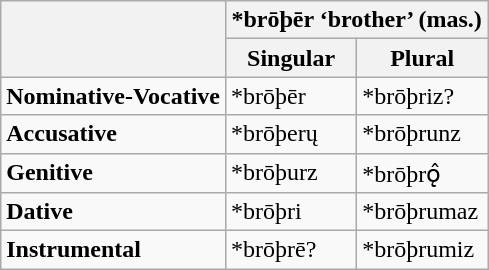<table class="wikitable">
<tr>
<th rowspan="2"></th>
<th style="text-align:center;" colspan="2">*brōþēr ‘brother’ (mas.)</th>
</tr>
<tr>
<th width="80px"><strong>Singular</strong></th>
<th width="80px"><strong>Plural</strong></th>
</tr>
<tr>
<td><strong>Nominative-Vocative</strong></td>
<td>*brōþēr</td>
<td>*brōþriz?</td>
</tr>
<tr>
<td><strong>Accusative</strong></td>
<td>*brōþerų</td>
<td>*brōþrunz</td>
</tr>
<tr>
<td><strong>Genitive</strong></td>
<td>*brōþurz</td>
<td>*brōþrǫ̂</td>
</tr>
<tr>
<td><strong>Dative</strong></td>
<td>*brōþri</td>
<td>*brōþrumaz</td>
</tr>
<tr>
<td><strong>Instrumental</strong></td>
<td>*brōþrē?</td>
<td>*brōþrumiz</td>
</tr>
</table>
